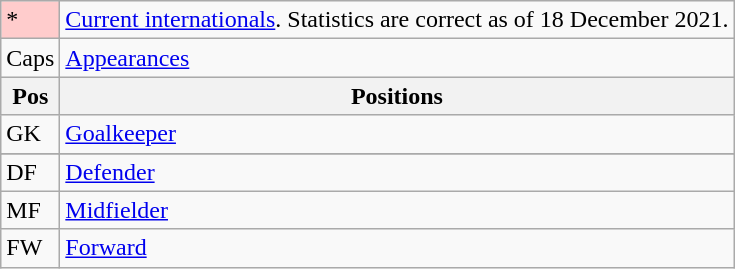<table class="wikitable">
<tr>
<td style="background-color:#FFCCCC">*</td>
<td><a href='#'>Current internationals</a>. Statistics are correct as of 18 December 2021.</td>
</tr>
<tr>
<td>Caps</td>
<td><a href='#'>Appearances</a></td>
</tr>
<tr>
<th>Pos</th>
<th style="align: left">Positions</th>
</tr>
<tr>
<td>GK</td>
<td><a href='#'>Goalkeeper</a></td>
</tr>
<tr>
</tr>
<tr>
<td>DF</td>
<td><a href='#'>Defender</a></td>
</tr>
<tr>
<td>MF</td>
<td><a href='#'>Midfielder</a></td>
</tr>
<tr>
<td>FW</td>
<td><a href='#'>Forward</a></td>
</tr>
</table>
